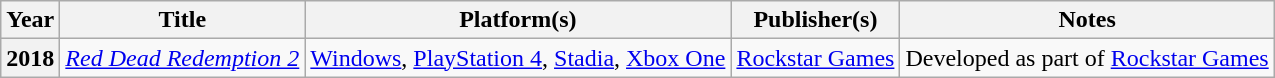<table class="wikitable sortable plainrowheaders">
<tr>
<th scope="col">Year</th>
<th scope="col">Title</th>
<th scope="col">Platform(s)</th>
<th scope="col">Publisher(s)</th>
<th scope="col" class="unsortable">Notes</th>
</tr>
<tr>
<th scope="row">2018</th>
<td><em><a href='#'>Red Dead Redemption 2</a></em></td>
<td><a href='#'>Windows</a>, <a href='#'>PlayStation 4</a>, <a href='#'>Stadia</a>, <a href='#'>Xbox One</a></td>
<td><a href='#'>Rockstar Games</a></td>
<td>Developed as part of <a href='#'>Rockstar Games</a></td>
</tr>
</table>
